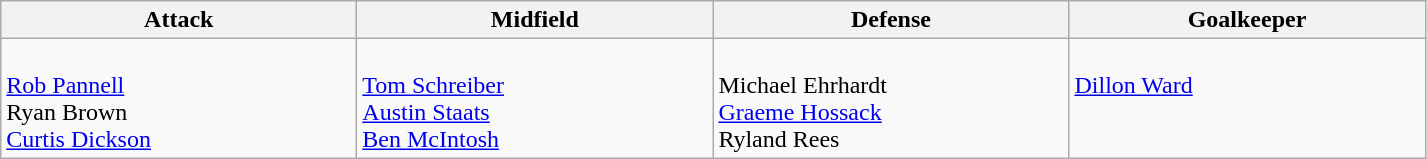<table class="wikitable">
<tr>
<th width=230>Attack</th>
<th width=230>Midfield</th>
<th width=230>Defense</th>
<th width=230>Goalkeeper</th>
</tr>
<tr>
<td valign=top><br> <a href='#'>Rob Pannell</a> <br>
 Ryan Brown <br>
 <a href='#'>Curtis Dickson</a> <br></td>
<td valign=top><br> <a href='#'>Tom Schreiber</a> <br>
 <a href='#'>Austin Staats</a> <br>
 <a href='#'>Ben McIntosh</a></td>
<td valign=top><br> Michael Ehrhardt <br>
 <a href='#'>Graeme Hossack</a> <br>
 Ryland Rees</td>
<td valign=top><br> <a href='#'>Dillon Ward</a></td>
</tr>
</table>
